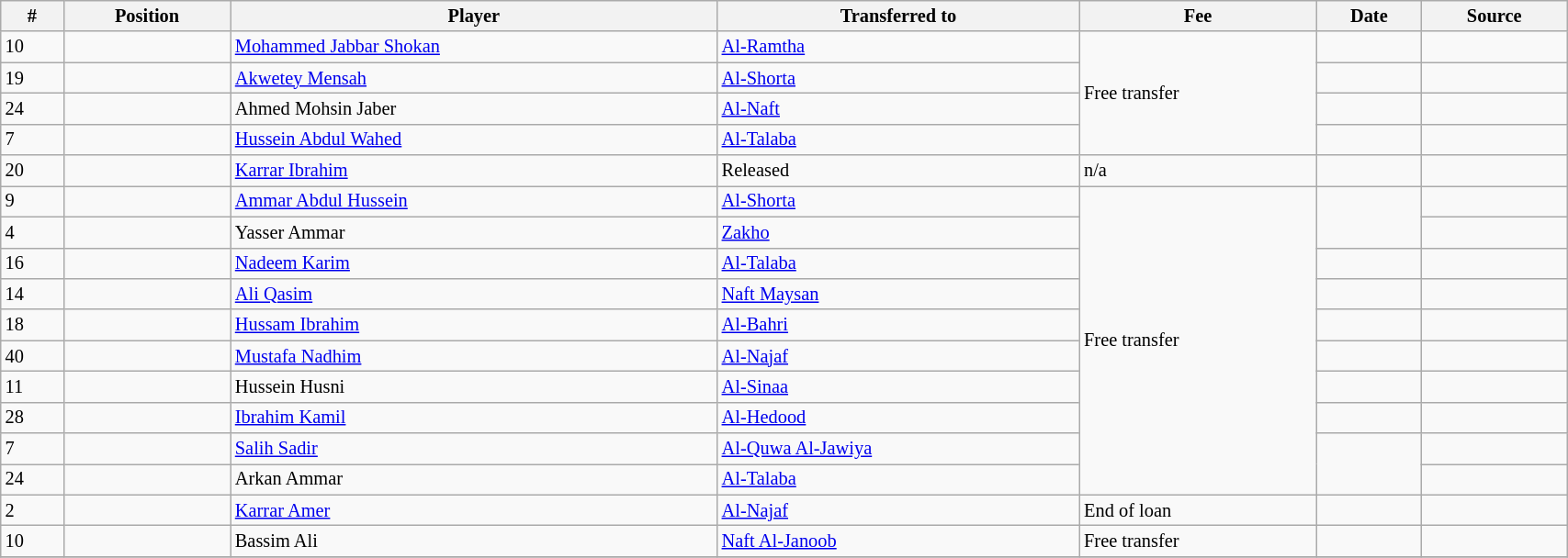<table class="wikitable sortable" style="width:90%; text-align:center; font-size:85%; text-align:left;">
<tr>
<th>#</th>
<th>Position</th>
<th>Player</th>
<th>Transferred to</th>
<th>Fee</th>
<th>Date</th>
<th>Source</th>
</tr>
<tr>
<td>10</td>
<td></td>
<td> <a href='#'>Mohammed Jabbar Shokan</a></td>
<td> <a href='#'>Al-Ramtha</a></td>
<td rowspan=4>Free transfer</td>
<td></td>
<td></td>
</tr>
<tr>
<td>19</td>
<td></td>
<td> <a href='#'>Akwetey Mensah</a></td>
<td> <a href='#'>Al-Shorta</a></td>
<td></td>
<td></td>
</tr>
<tr>
<td>24</td>
<td></td>
<td> Ahmed Mohsin Jaber</td>
<td> <a href='#'>Al-Naft</a></td>
<td></td>
<td></td>
</tr>
<tr>
<td>7</td>
<td></td>
<td> <a href='#'>Hussein Abdul Wahed</a></td>
<td> <a href='#'>Al-Talaba</a></td>
<td></td>
<td></td>
</tr>
<tr>
<td>20</td>
<td></td>
<td> <a href='#'>Karrar Ibrahim</a></td>
<td>Released</td>
<td>n/a</td>
<td></td>
<td></td>
</tr>
<tr>
<td>9</td>
<td></td>
<td> <a href='#'>Ammar Abdul Hussein</a></td>
<td> <a href='#'>Al-Shorta</a></td>
<td rowspan=10>Free transfer</td>
<td rowspan=2></td>
<td></td>
</tr>
<tr>
<td>4</td>
<td></td>
<td> Yasser Ammar</td>
<td> <a href='#'>Zakho</a></td>
<td></td>
</tr>
<tr>
<td>16</td>
<td></td>
<td> <a href='#'>Nadeem Karim</a></td>
<td> <a href='#'>Al-Talaba</a></td>
<td></td>
<td></td>
</tr>
<tr>
<td>14</td>
<td></td>
<td> <a href='#'>Ali Qasim</a></td>
<td> <a href='#'>Naft Maysan</a></td>
<td></td>
<td></td>
</tr>
<tr>
<td>18</td>
<td></td>
<td> <a href='#'>Hussam Ibrahim</a></td>
<td> <a href='#'>Al-Bahri</a></td>
<td></td>
<td></td>
</tr>
<tr>
<td>40</td>
<td></td>
<td> <a href='#'>Mustafa Nadhim</a></td>
<td> <a href='#'>Al-Najaf</a></td>
<td></td>
<td></td>
</tr>
<tr>
<td>11</td>
<td></td>
<td> Hussein Husni</td>
<td> <a href='#'>Al-Sinaa</a></td>
<td></td>
<td></td>
</tr>
<tr>
<td>28</td>
<td></td>
<td> <a href='#'>Ibrahim Kamil</a></td>
<td> <a href='#'>Al-Hedood</a></td>
<td></td>
<td></td>
</tr>
<tr>
<td>7</td>
<td></td>
<td> <a href='#'>Salih Sadir</a></td>
<td> <a href='#'>Al-Quwa Al-Jawiya</a></td>
<td rowspan=2></td>
<td></td>
</tr>
<tr>
<td>24</td>
<td></td>
<td> Arkan Ammar</td>
<td> <a href='#'>Al-Talaba</a></td>
<td></td>
</tr>
<tr>
<td>2</td>
<td></td>
<td> <a href='#'>Karrar Amer</a></td>
<td> <a href='#'>Al-Najaf</a></td>
<td>End of loan</td>
<td></td>
<td></td>
</tr>
<tr>
<td>10</td>
<td></td>
<td> Bassim Ali</td>
<td> <a href='#'>Naft Al-Janoob</a></td>
<td rowspan=1>Free transfer</td>
<td rowspan=1></td>
<td></td>
</tr>
<tr>
</tr>
</table>
